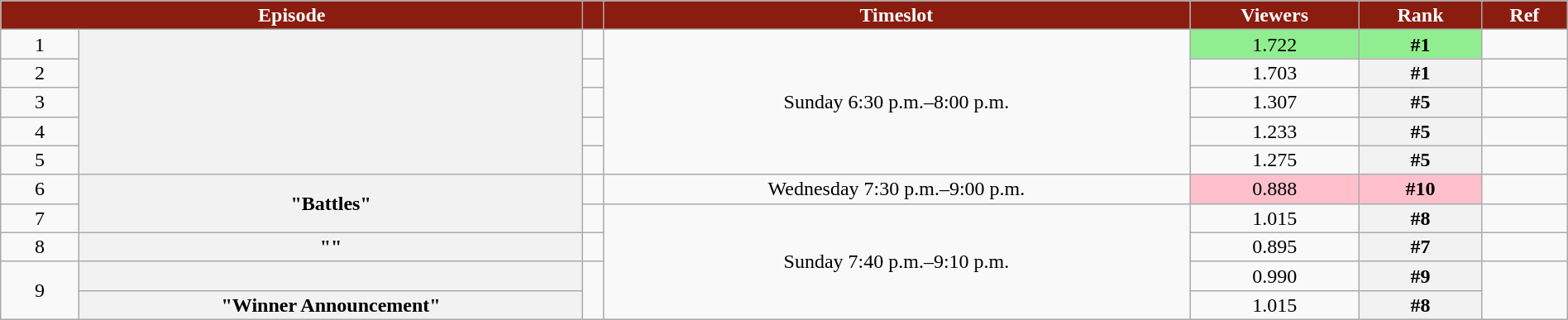<table class="wikitable plainrowheaders" style="text-align:center; line-height:16px; width:100%">
<tr>
<th style="background:#8b1c10; color:white" colspan="2">Episode</th>
<th style="background:#8b1c10; color:white"></th>
<th style="background:#8b1c10; color:white">Timeslot</th>
<th style="background:#8b1c10; color:white">Viewers<br><small></small></th>
<th style="background:#8b1c10; color:white">Rank<br><small></small></th>
<th style="background:#8b1c10; color:white">Ref</th>
</tr>
<tr>
<td style="width:05%">1</td>
<th rowspan="5"></th>
<td></td>
<td rowspan="5">Sunday 6:30 p.m.–8:00 p.m.</td>
<td style="background:#90EE90; color:black">1.722</td>
<th style="background:#90EE90; color:black">#1</th>
<td></td>
</tr>
<tr>
<td style="width:05%">2</td>
<td></td>
<td>1.703</td>
<th>#1</th>
<td></td>
</tr>
<tr>
<td style="width:05%">3</td>
<td></td>
<td>1.307</td>
<th>#5</th>
<td></td>
</tr>
<tr>
<td style="width:05%">4</td>
<td></td>
<td>1.233</td>
<th>#5</th>
<td></td>
</tr>
<tr>
<td style="width:05%">5</td>
<td></td>
<td>1.275</td>
<th>#5</th>
<td></td>
</tr>
<tr>
<td style="width:05%">6</td>
<th rowspan="2">"Battles"</th>
<td></td>
<td>Wednesday 7:30 p.m.–9:00 p.m.</td>
<td style="background:#FFC0CB; color:black">0.888</td>
<th style="background:#FFC0CB; color:black">#10</th>
<td></td>
</tr>
<tr>
<td style="width:05%">7</td>
<td></td>
<td rowspan="4">Sunday 7:40 p.m.–9:10 p.m.</td>
<td>1.015</td>
<th>#8</th>
<td></td>
</tr>
<tr>
<td style="width:05%">8</td>
<th>""</th>
<td></td>
<td>0.895</td>
<th>#7</th>
<td></td>
</tr>
<tr>
<td style="width:05%" rowspan="2">9</td>
<th></th>
<td rowspan="2"></td>
<td>0.990</td>
<th>#9</th>
<td rowspan="2"></td>
</tr>
<tr>
<th>"Winner Announcement"</th>
<td>1.015</td>
<th>#8</th>
</tr>
</table>
